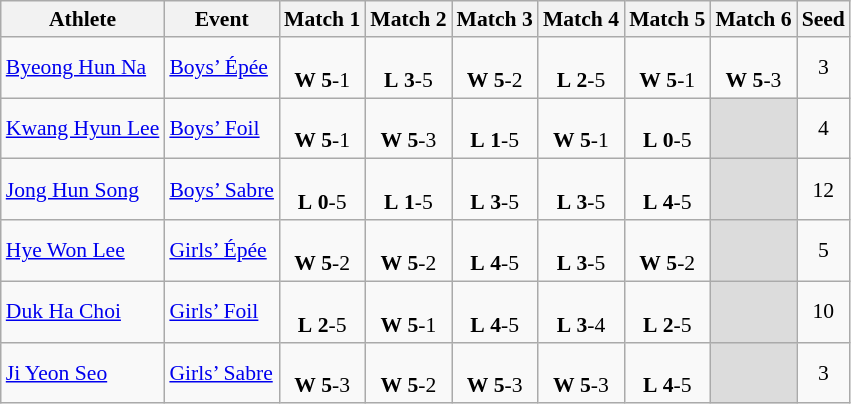<table class="wikitable" border="1" style="font-size:90%">
<tr>
<th>Athlete</th>
<th>Event</th>
<th>Match 1</th>
<th>Match 2</th>
<th>Match 3</th>
<th>Match 4</th>
<th>Match 5</th>
<th>Match 6</th>
<th>Seed</th>
</tr>
<tr>
<td><a href='#'>Byeong Hun Na</a></td>
<td><a href='#'>Boys’ Épée</a></td>
<td align=center><br> <strong>W</strong> <strong>5</strong>-1</td>
<td align=center><br> <strong>L</strong> <strong>3</strong>-5</td>
<td align=center><br> <strong>W</strong> <strong>5</strong>-2</td>
<td align=center><br> <strong>L</strong> <strong>2</strong>-5</td>
<td align=center><br> <strong>W</strong> <strong>5</strong>-1</td>
<td align=center><br> <strong>W</strong> <strong>5</strong>-3</td>
<td align=center>3</td>
</tr>
<tr>
<td><a href='#'>Kwang Hyun Lee</a></td>
<td><a href='#'>Boys’ Foil</a></td>
<td align=center><br> <strong>W</strong> <strong>5</strong>-1</td>
<td align=center><br> <strong>W</strong> <strong>5</strong>-3</td>
<td align=center><br> <strong>L</strong> <strong>1</strong>-5</td>
<td align=center><br> <strong>W</strong> <strong>5</strong>-1</td>
<td align=center><br> <strong>L</strong> <strong>0</strong>-5</td>
<td bgcolor=#DCDCDC></td>
<td align=center>4</td>
</tr>
<tr>
<td><a href='#'>Jong Hun Song</a></td>
<td><a href='#'>Boys’ Sabre</a></td>
<td align=center><br> <strong>L</strong> <strong>0</strong>-5</td>
<td align=center><br> <strong>L</strong> <strong>1</strong>-5</td>
<td align=center><br> <strong>L</strong> <strong>3</strong>-5</td>
<td align=center><br> <strong>L</strong> <strong>3</strong>-5</td>
<td align=center><br> <strong>L</strong> <strong>4</strong>-5</td>
<td bgcolor=#DCDCDC></td>
<td align=center>12</td>
</tr>
<tr>
<td><a href='#'>Hye Won Lee</a></td>
<td><a href='#'>Girls’ Épée</a></td>
<td align=center><br> <strong>W</strong> <strong>5</strong>-2</td>
<td align=center><br> <strong>W</strong> <strong>5</strong>-2</td>
<td align=center><br> <strong>L</strong> <strong>4</strong>-5</td>
<td align=center><br> <strong>L</strong> <strong>3</strong>-5</td>
<td align=center><br> <strong>W</strong> <strong>5</strong>-2</td>
<td bgcolor=#DCDCDC></td>
<td align=center>5</td>
</tr>
<tr>
<td><a href='#'>Duk Ha Choi</a></td>
<td><a href='#'>Girls’ Foil</a></td>
<td align=center><br> <strong>L</strong> <strong>2</strong>-5</td>
<td align=center><br> <strong>W</strong> <strong>5</strong>-1</td>
<td align=center><br> <strong>L</strong> <strong>4</strong>-5</td>
<td align=center><br> <strong>L</strong> <strong>3</strong>-4</td>
<td align=center><br> <strong>L</strong> <strong>2</strong>-5</td>
<td bgcolor=#DCDCDC></td>
<td align=center>10</td>
</tr>
<tr>
<td><a href='#'>Ji Yeon Seo</a></td>
<td><a href='#'>Girls’ Sabre</a></td>
<td align=center><br> <strong>W</strong> <strong>5</strong>-3</td>
<td align=center><br> <strong>W</strong> <strong>5</strong>-2</td>
<td align=center><br> <strong>W</strong> <strong>5</strong>-3</td>
<td align=center><br> <strong>W</strong> <strong>5</strong>-3</td>
<td align=center><br> <strong>L</strong> <strong>4</strong>-5</td>
<td bgcolor=#DCDCDC></td>
<td align=center>3</td>
</tr>
</table>
